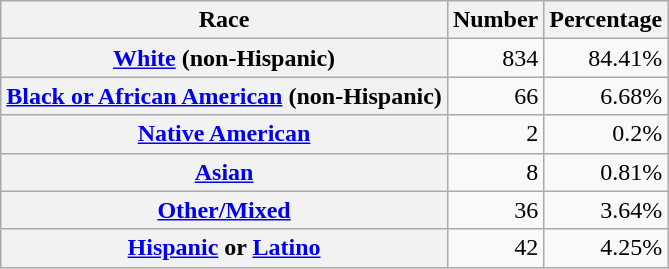<table class="wikitable" style="text-align:right">
<tr>
<th scope="col">Race</th>
<th scope="col">Number</th>
<th scope="col">Percentage</th>
</tr>
<tr>
<th scope="row"><a href='#'>White</a> (non-Hispanic)</th>
<td>834</td>
<td>84.41%</td>
</tr>
<tr>
<th scope="row"><a href='#'>Black or African American</a> (non-Hispanic)</th>
<td>66</td>
<td>6.68%</td>
</tr>
<tr>
<th scope="row"><a href='#'>Native American</a></th>
<td>2</td>
<td>0.2%</td>
</tr>
<tr>
<th scope="row"><a href='#'>Asian</a></th>
<td>8</td>
<td>0.81%</td>
</tr>
<tr>
<th scope="row"><a href='#'>Other/Mixed</a></th>
<td>36</td>
<td>3.64%</td>
</tr>
<tr>
<th scope="row"><a href='#'>Hispanic</a> or <a href='#'>Latino</a></th>
<td>42</td>
<td>4.25%</td>
</tr>
</table>
